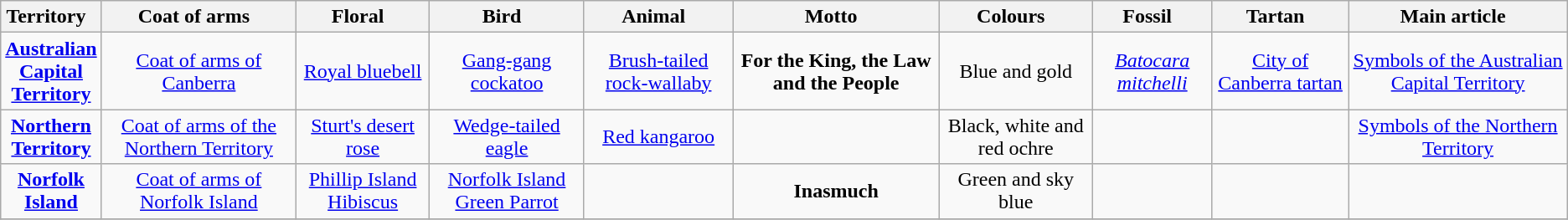<table class="wikitable sortable" style="width:auto;text-align:center;">
<tr>
<th style="width:64px;">Territory  </th>
<th style="width:*;">Coat of arms  </th>
<th style="width:*;">Floral  </th>
<th style="width:*;">Bird  </th>
<th style="width:*;">Animal  </th>
<th style="width:*;">Motto  </th>
<th style="width:*;">Colours  </th>
<th style="width:*;">Fossil  </th>
<th style="width:*;">Tartan  </th>
<th style="width:*;">Main article  </th>
</tr>
<tr>
<td><strong><a href='#'>Australian Capital Territory</a></strong><br></td>
<td><a href='#'>Coat of arms of Canberra</a><br></td>
<td><a href='#'>Royal bluebell</a><br></td>
<td><a href='#'>Gang-gang cockatoo</a><br></td>
<td><a href='#'>Brush-tailed rock-wallaby</a><br></td>
<td><strong>For the King, the Law and the People</strong></td>
<td>Blue and gold <br></td>
<td><em><a href='#'>Batocara mitchelli</a></em></td>
<td><a href='#'>City of Canberra tartan</a><br></td>
<td><a href='#'>Symbols of the Australian Capital Territory</a></td>
</tr>
<tr>
<td><strong><a href='#'>Northern Territory</a></strong><br></td>
<td><a href='#'>Coat of arms of the Northern Territory</a><br></td>
<td><a href='#'>Sturt's desert rose</a><br></td>
<td><a href='#'>Wedge-tailed eagle</a><br></td>
<td><a href='#'>Red kangaroo</a><br></td>
<td></td>
<td>Black, white and red ochre<br></td>
<td></td>
<td></td>
<td><a href='#'>Symbols of the Northern Territory</a></td>
</tr>
<tr>
<td><strong><a href='#'>Norfolk Island</a></strong><br></td>
<td><a href='#'>Coat of arms of Norfolk Island</a><br></td>
<td><a href='#'>Phillip Island Hibiscus</a><br></td>
<td><a href='#'>Norfolk Island Green Parrot</a><br></td>
<td></td>
<td><strong>Inasmuch</strong></td>
<td>Green and sky blue<br></td>
<td></td>
<td></td>
<td></td>
</tr>
<tr>
</tr>
</table>
